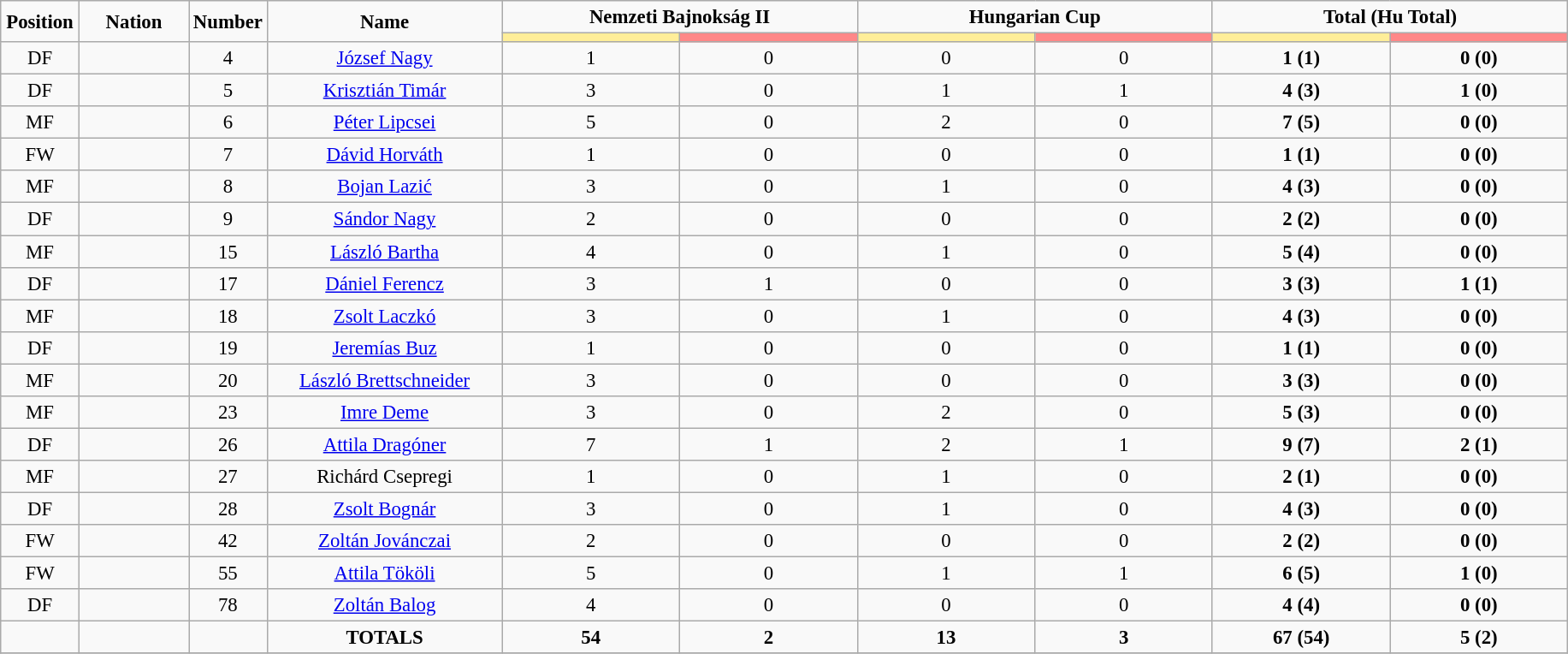<table class="wikitable" style="font-size: 95%; text-align: center;">
<tr>
<td rowspan="2" width="5%" align="center"><strong>Position</strong></td>
<td rowspan="2" width="7%" align="center"><strong>Nation</strong></td>
<td rowspan="2" width="5%" align="center"><strong>Number</strong></td>
<td rowspan="2" width="15%" align="center"><strong>Name</strong></td>
<td colspan="2" align="center"><strong>Nemzeti Bajnokság II</strong></td>
<td colspan="2" align="center"><strong>Hungarian Cup</strong></td>
<td colspan="2" align="center"><strong>Total (Hu Total)</strong></td>
</tr>
<tr>
<th width=60 style="background: #FFEE99"></th>
<th width=60 style="background: #FF8888"></th>
<th width=60 style="background: #FFEE99"></th>
<th width=60 style="background: #FF8888"></th>
<th width=60 style="background: #FFEE99"></th>
<th width=60 style="background: #FF8888"></th>
</tr>
<tr>
<td>DF</td>
<td></td>
<td>4</td>
<td><a href='#'>József Nagy</a></td>
<td>1</td>
<td>0</td>
<td>0</td>
<td>0</td>
<td><strong>1 (1)</strong></td>
<td><strong>0 (0)</strong></td>
</tr>
<tr>
<td>DF</td>
<td></td>
<td>5</td>
<td><a href='#'>Krisztián Timár</a></td>
<td>3</td>
<td>0</td>
<td>1</td>
<td>1</td>
<td><strong>4 (3)</strong></td>
<td><strong>1 (0)</strong></td>
</tr>
<tr>
<td>MF</td>
<td></td>
<td>6</td>
<td><a href='#'>Péter Lipcsei</a></td>
<td>5</td>
<td>0</td>
<td>2</td>
<td>0</td>
<td><strong>7 (5)</strong></td>
<td><strong>0 (0)</strong></td>
</tr>
<tr>
<td>FW</td>
<td></td>
<td>7</td>
<td><a href='#'>Dávid Horváth</a></td>
<td>1</td>
<td>0</td>
<td>0</td>
<td>0</td>
<td><strong>1 (1)</strong></td>
<td><strong>0 (0)</strong></td>
</tr>
<tr>
<td>MF</td>
<td></td>
<td>8</td>
<td><a href='#'>Bojan Lazić</a></td>
<td>3</td>
<td>0</td>
<td>1</td>
<td>0</td>
<td><strong>4 (3)</strong></td>
<td><strong>0 (0)</strong></td>
</tr>
<tr>
<td>DF</td>
<td></td>
<td>9</td>
<td><a href='#'>Sándor Nagy</a></td>
<td>2</td>
<td>0</td>
<td>0</td>
<td>0</td>
<td><strong>2 (2)</strong></td>
<td><strong>0 (0)</strong></td>
</tr>
<tr>
<td>MF</td>
<td></td>
<td>15</td>
<td><a href='#'>László Bartha</a></td>
<td>4</td>
<td>0</td>
<td>1</td>
<td>0</td>
<td><strong>5 (4)</strong></td>
<td><strong>0 (0)</strong></td>
</tr>
<tr>
<td>DF</td>
<td></td>
<td>17</td>
<td><a href='#'>Dániel Ferencz</a></td>
<td>3</td>
<td>1</td>
<td>0</td>
<td>0</td>
<td><strong>3 (3)</strong></td>
<td><strong>1 (1)</strong></td>
</tr>
<tr>
<td>MF</td>
<td></td>
<td>18</td>
<td><a href='#'>Zsolt Laczkó</a></td>
<td>3</td>
<td>0</td>
<td>1</td>
<td>0</td>
<td><strong>4 (3)</strong></td>
<td><strong>0 (0)</strong></td>
</tr>
<tr>
<td>DF</td>
<td></td>
<td>19</td>
<td><a href='#'>Jeremías Buz</a></td>
<td>1</td>
<td>0</td>
<td>0</td>
<td>0</td>
<td><strong>1 (1)</strong></td>
<td><strong>0 (0)</strong></td>
</tr>
<tr>
<td>MF</td>
<td></td>
<td>20</td>
<td><a href='#'>László Brettschneider</a></td>
<td>3</td>
<td>0</td>
<td>0</td>
<td>0</td>
<td><strong>3 (3)</strong></td>
<td><strong>0 (0)</strong></td>
</tr>
<tr>
<td>MF</td>
<td></td>
<td>23</td>
<td><a href='#'>Imre Deme</a></td>
<td>3</td>
<td>0</td>
<td>2</td>
<td>0</td>
<td><strong>5 (3)</strong></td>
<td><strong>0 (0)</strong></td>
</tr>
<tr>
<td>DF</td>
<td></td>
<td>26</td>
<td><a href='#'>Attila Dragóner</a></td>
<td>7</td>
<td>1</td>
<td>2</td>
<td>1</td>
<td><strong>9 (7)</strong></td>
<td><strong>2 (1)</strong></td>
</tr>
<tr>
<td>MF</td>
<td></td>
<td>27</td>
<td>Richárd Csepregi</td>
<td>1</td>
<td>0</td>
<td>1</td>
<td>0</td>
<td><strong>2 (1)</strong></td>
<td><strong>0 (0)</strong></td>
</tr>
<tr>
<td>DF</td>
<td></td>
<td>28</td>
<td><a href='#'>Zsolt Bognár</a></td>
<td>3</td>
<td>0</td>
<td>1</td>
<td>0</td>
<td><strong>4 (3)</strong></td>
<td><strong>0 (0)</strong></td>
</tr>
<tr>
<td>FW</td>
<td></td>
<td>42</td>
<td><a href='#'>Zoltán Jovánczai</a></td>
<td>2</td>
<td>0</td>
<td>0</td>
<td>0</td>
<td><strong>2 (2)</strong></td>
<td><strong>0 (0)</strong></td>
</tr>
<tr>
<td>FW</td>
<td></td>
<td>55</td>
<td><a href='#'>Attila Tököli</a></td>
<td>5</td>
<td>0</td>
<td>1</td>
<td>1</td>
<td><strong>6 (5)</strong></td>
<td><strong>1 (0)</strong></td>
</tr>
<tr>
<td>DF</td>
<td></td>
<td>78</td>
<td><a href='#'>Zoltán Balog</a></td>
<td>4</td>
<td>0</td>
<td>0</td>
<td>0</td>
<td><strong>4 (4)</strong></td>
<td><strong>0 (0)</strong></td>
</tr>
<tr>
<td></td>
<td></td>
<td></td>
<td><strong>TOTALS</strong></td>
<td><strong>54</strong></td>
<td><strong>2</strong></td>
<td><strong>13</strong></td>
<td><strong>3</strong></td>
<td><strong>67 (54)</strong></td>
<td><strong>5 (2)</strong></td>
</tr>
<tr>
</tr>
</table>
